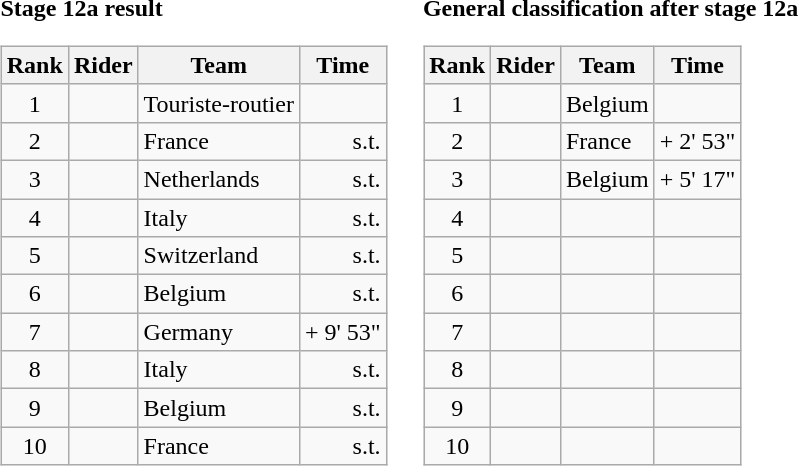<table>
<tr>
<td><strong>Stage 12a result</strong><br><table class="wikitable">
<tr>
<th scope="col">Rank</th>
<th scope="col">Rider</th>
<th scope="col">Team</th>
<th scope="col">Time</th>
</tr>
<tr>
<td style="text-align:center;">1</td>
<td></td>
<td>Touriste-routier</td>
<td style="text-align:right;"></td>
</tr>
<tr>
<td style="text-align:center;">2</td>
<td></td>
<td>France</td>
<td style="text-align:right;">s.t.</td>
</tr>
<tr>
<td style="text-align:center;">3</td>
<td></td>
<td>Netherlands</td>
<td style="text-align:right;">s.t.</td>
</tr>
<tr>
<td style="text-align:center;">4</td>
<td></td>
<td>Italy</td>
<td style="text-align:right;">s.t.</td>
</tr>
<tr>
<td style="text-align:center;">5</td>
<td></td>
<td>Switzerland</td>
<td style="text-align:right;">s.t.</td>
</tr>
<tr>
<td style="text-align:center;">6</td>
<td></td>
<td>Belgium</td>
<td style="text-align:right;">s.t.</td>
</tr>
<tr>
<td style="text-align:center;">7</td>
<td></td>
<td>Germany</td>
<td style="text-align:right;">+ 9' 53"</td>
</tr>
<tr>
<td style="text-align:center;">8</td>
<td></td>
<td>Italy</td>
<td style="text-align:right;">s.t.</td>
</tr>
<tr>
<td style="text-align:center;">9</td>
<td></td>
<td>Belgium</td>
<td style="text-align:right;">s.t.</td>
</tr>
<tr>
<td style="text-align:center;">10</td>
<td></td>
<td>France</td>
<td style="text-align:right;">s.t.</td>
</tr>
</table>
</td>
<td></td>
<td><strong>General classification after stage 12a</strong><br><table class="wikitable">
<tr>
<th scope="col">Rank</th>
<th scope="col">Rider</th>
<th scope="col">Team</th>
<th scope="col">Time</th>
</tr>
<tr>
<td style="text-align:center;">1</td>
<td></td>
<td>Belgium</td>
<td style="text-align:right;"></td>
</tr>
<tr>
<td style="text-align:center;">2</td>
<td></td>
<td>France</td>
<td style="text-align:right;">+ 2' 53"</td>
</tr>
<tr>
<td style="text-align:center;">3</td>
<td></td>
<td>Belgium</td>
<td style="text-align:right;">+ 5' 17"</td>
</tr>
<tr>
<td style="text-align:center;">4</td>
<td></td>
<td></td>
<td></td>
</tr>
<tr>
<td style="text-align:center;">5</td>
<td></td>
<td></td>
<td></td>
</tr>
<tr>
<td style="text-align:center;">6</td>
<td></td>
<td></td>
<td></td>
</tr>
<tr>
<td style="text-align:center;">7</td>
<td></td>
<td></td>
<td></td>
</tr>
<tr>
<td style="text-align:center;">8</td>
<td></td>
<td></td>
<td></td>
</tr>
<tr>
<td style="text-align:center;">9</td>
<td></td>
<td></td>
<td></td>
</tr>
<tr>
<td style="text-align:center;">10</td>
<td></td>
<td></td>
<td></td>
</tr>
</table>
</td>
</tr>
</table>
